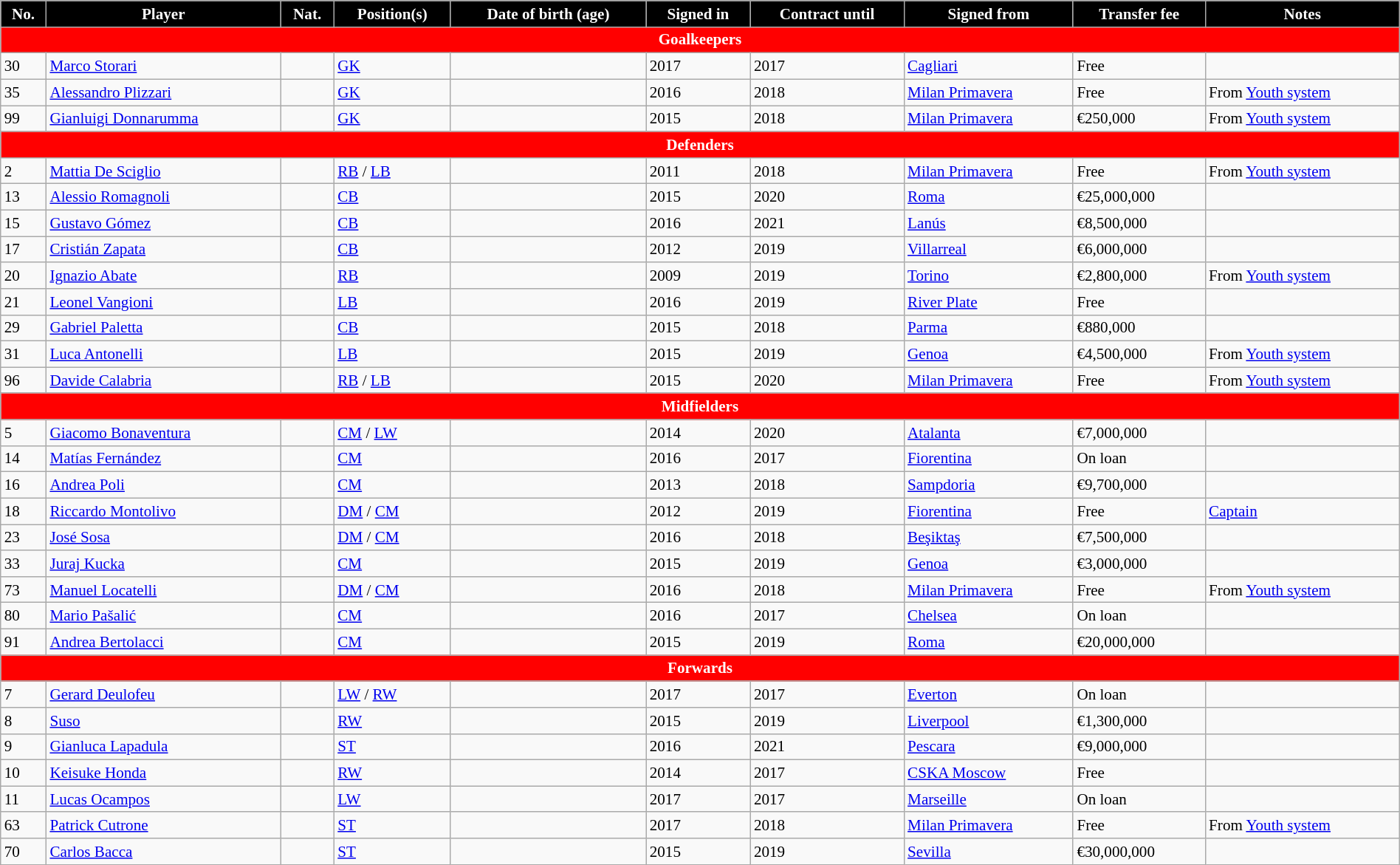<table class="wikitable" style="text-align:left; font-size:88%; width:100%;">
<tr>
<th style="background:#000; color:white; text-align:center;">No.</th>
<th style="background:#000; color:white; text-align:center;">Player</th>
<th style="background:#000; color:white; text-align:center;">Nat.</th>
<th style="background:#000; color:white; text-align:center;">Position(s)</th>
<th style="background:#000; color:white; text-align:center;">Date of birth (age)</th>
<th style="background:#000; color:white; text-align:center;">Signed in</th>
<th style="background:#000; color:white; text-align:center;">Contract until</th>
<th style="background:#000; color:white; text-align:center;">Signed from</th>
<th style="background:#000; color:white; text-align:center;">Transfer fee</th>
<th style="background:#000; color:white; text-align:center;">Notes</th>
</tr>
<tr>
<th colspan="10" style="background:#f00; color:white; text-align:center;">Goalkeepers</th>
</tr>
<tr>
<td>30</td>
<td><a href='#'>Marco Storari</a></td>
<td></td>
<td><a href='#'>GK</a></td>
<td></td>
<td>2017</td>
<td>2017</td>
<td> <a href='#'>Cagliari</a></td>
<td>Free</td>
<td></td>
</tr>
<tr>
<td>35</td>
<td><a href='#'>Alessandro Plizzari</a></td>
<td></td>
<td><a href='#'>GK</a></td>
<td></td>
<td>2016</td>
<td>2018</td>
<td> <a href='#'>Milan Primavera</a></td>
<td>Free</td>
<td>From <a href='#'>Youth system</a></td>
</tr>
<tr>
<td>99</td>
<td><a href='#'>Gianluigi Donnarumma</a></td>
<td></td>
<td><a href='#'>GK</a></td>
<td></td>
<td>2015</td>
<td>2018</td>
<td> <a href='#'>Milan Primavera</a></td>
<td>€250,000</td>
<td>From <a href='#'>Youth system</a></td>
</tr>
<tr>
<th colspan="10" style="background:#f00; color:white; text-align:center;">Defenders</th>
</tr>
<tr>
<td>2</td>
<td><a href='#'>Mattia De Sciglio</a></td>
<td></td>
<td><a href='#'>RB</a> / <a href='#'>LB</a></td>
<td></td>
<td>2011</td>
<td>2018</td>
<td> <a href='#'>Milan Primavera</a></td>
<td>Free</td>
<td>From <a href='#'>Youth system</a></td>
</tr>
<tr>
<td>13</td>
<td><a href='#'>Alessio Romagnoli</a></td>
<td></td>
<td><a href='#'>CB</a></td>
<td></td>
<td>2015</td>
<td>2020</td>
<td> <a href='#'>Roma</a></td>
<td>€25,000,000</td>
<td></td>
</tr>
<tr>
<td>15</td>
<td><a href='#'>Gustavo Gómez</a></td>
<td></td>
<td><a href='#'>CB</a></td>
<td></td>
<td>2016</td>
<td>2021</td>
<td> <a href='#'>Lanús</a></td>
<td>€8,500,000</td>
<td></td>
</tr>
<tr>
<td>17</td>
<td><a href='#'>Cristián Zapata</a></td>
<td></td>
<td><a href='#'>CB</a></td>
<td></td>
<td>2012</td>
<td>2019</td>
<td> <a href='#'>Villarreal</a></td>
<td>€6,000,000</td>
<td></td>
</tr>
<tr>
<td>20</td>
<td><a href='#'>Ignazio Abate</a></td>
<td></td>
<td><a href='#'>RB</a></td>
<td></td>
<td>2009</td>
<td>2019</td>
<td> <a href='#'>Torino</a></td>
<td>€2,800,000</td>
<td>From <a href='#'>Youth system</a></td>
</tr>
<tr>
<td>21</td>
<td><a href='#'>Leonel Vangioni</a></td>
<td></td>
<td><a href='#'>LB</a></td>
<td></td>
<td>2016</td>
<td>2019</td>
<td> <a href='#'>River Plate</a></td>
<td>Free</td>
<td></td>
</tr>
<tr>
<td>29</td>
<td><a href='#'>Gabriel Paletta</a></td>
<td></td>
<td><a href='#'>CB</a></td>
<td></td>
<td>2015</td>
<td>2018</td>
<td> <a href='#'>Parma</a></td>
<td>€880,000</td>
<td></td>
</tr>
<tr>
<td>31</td>
<td><a href='#'>Luca Antonelli</a></td>
<td></td>
<td><a href='#'>LB</a></td>
<td></td>
<td>2015</td>
<td>2019</td>
<td> <a href='#'>Genoa</a></td>
<td>€4,500,000</td>
<td>From <a href='#'>Youth system</a></td>
</tr>
<tr>
<td>96</td>
<td><a href='#'>Davide Calabria</a></td>
<td></td>
<td><a href='#'>RB</a> / <a href='#'>LB</a></td>
<td></td>
<td>2015</td>
<td>2020</td>
<td> <a href='#'>Milan Primavera</a></td>
<td>Free</td>
<td>From <a href='#'>Youth system</a></td>
</tr>
<tr>
<th colspan="10" style="background:#f00; color:white; text-align:center;">Midfielders</th>
</tr>
<tr>
<td>5</td>
<td><a href='#'>Giacomo Bonaventura</a></td>
<td></td>
<td><a href='#'>CM</a> / <a href='#'>LW</a></td>
<td></td>
<td>2014</td>
<td>2020</td>
<td> <a href='#'>Atalanta</a></td>
<td>€7,000,000</td>
<td></td>
</tr>
<tr>
<td>14</td>
<td><a href='#'>Matías Fernández</a></td>
<td></td>
<td><a href='#'>CM</a></td>
<td></td>
<td>2016</td>
<td>2017</td>
<td> <a href='#'>Fiorentina</a></td>
<td>On loan</td>
<td></td>
</tr>
<tr>
<td>16</td>
<td><a href='#'>Andrea Poli</a></td>
<td></td>
<td><a href='#'>CM</a></td>
<td></td>
<td>2013</td>
<td>2018</td>
<td> <a href='#'>Sampdoria</a></td>
<td>€9,700,000</td>
<td></td>
</tr>
<tr>
<td>18</td>
<td><a href='#'>Riccardo Montolivo</a></td>
<td></td>
<td><a href='#'>DM</a> / <a href='#'>CM</a></td>
<td></td>
<td>2012</td>
<td>2019</td>
<td> <a href='#'>Fiorentina</a></td>
<td>Free</td>
<td><a href='#'>Captain</a></td>
</tr>
<tr>
<td>23</td>
<td><a href='#'>José Sosa</a></td>
<td></td>
<td><a href='#'>DM</a> / <a href='#'>CM</a></td>
<td></td>
<td>2016</td>
<td>2018</td>
<td> <a href='#'>Beşiktaş</a></td>
<td>€7,500,000</td>
<td></td>
</tr>
<tr>
<td>33</td>
<td><a href='#'>Juraj Kucka</a></td>
<td></td>
<td><a href='#'>CM</a></td>
<td></td>
<td>2015</td>
<td>2019</td>
<td> <a href='#'>Genoa</a></td>
<td>€3,000,000</td>
<td></td>
</tr>
<tr>
<td>73</td>
<td><a href='#'>Manuel Locatelli</a></td>
<td></td>
<td><a href='#'>DM</a> / <a href='#'>CM</a></td>
<td></td>
<td>2016</td>
<td>2018</td>
<td> <a href='#'>Milan Primavera</a></td>
<td>Free</td>
<td>From <a href='#'>Youth system</a></td>
</tr>
<tr>
<td>80</td>
<td><a href='#'>Mario Pašalić</a></td>
<td></td>
<td><a href='#'>CM</a></td>
<td></td>
<td>2016</td>
<td>2017</td>
<td> <a href='#'>Chelsea</a></td>
<td>On loan</td>
<td></td>
</tr>
<tr>
<td>91</td>
<td><a href='#'>Andrea Bertolacci</a></td>
<td></td>
<td><a href='#'>CM</a></td>
<td></td>
<td>2015</td>
<td>2019</td>
<td> <a href='#'>Roma</a></td>
<td>€20,000,000</td>
<td></td>
</tr>
<tr>
<th colspan="10" style="background:#f00; color:white; text-align:center;">Forwards</th>
</tr>
<tr>
<td>7</td>
<td><a href='#'>Gerard Deulofeu</a></td>
<td></td>
<td><a href='#'>LW</a> / <a href='#'>RW</a></td>
<td></td>
<td>2017</td>
<td>2017</td>
<td> <a href='#'>Everton</a></td>
<td>On loan</td>
<td></td>
</tr>
<tr>
<td>8</td>
<td><a href='#'>Suso</a></td>
<td></td>
<td><a href='#'>RW</a></td>
<td></td>
<td>2015</td>
<td>2019</td>
<td> <a href='#'>Liverpool</a></td>
<td>€1,300,000</td>
<td></td>
</tr>
<tr>
<td>9</td>
<td><a href='#'>Gianluca Lapadula</a></td>
<td></td>
<td><a href='#'>ST</a></td>
<td></td>
<td>2016</td>
<td>2021</td>
<td> <a href='#'>Pescara</a></td>
<td>€9,000,000</td>
<td></td>
</tr>
<tr>
<td>10</td>
<td><a href='#'>Keisuke Honda</a></td>
<td></td>
<td><a href='#'>RW</a></td>
<td></td>
<td>2014</td>
<td>2017</td>
<td> <a href='#'>CSKA Moscow</a></td>
<td>Free</td>
<td></td>
</tr>
<tr>
<td>11</td>
<td><a href='#'>Lucas Ocampos</a></td>
<td></td>
<td><a href='#'>LW</a></td>
<td></td>
<td>2017</td>
<td>2017</td>
<td> <a href='#'>Marseille</a></td>
<td>On loan</td>
<td></td>
</tr>
<tr>
<td>63</td>
<td><a href='#'>Patrick Cutrone</a></td>
<td></td>
<td><a href='#'>ST</a></td>
<td></td>
<td>2017</td>
<td>2018</td>
<td> <a href='#'>Milan Primavera</a></td>
<td>Free</td>
<td>From <a href='#'>Youth system</a></td>
</tr>
<tr>
<td>70</td>
<td><a href='#'>Carlos Bacca</a></td>
<td></td>
<td><a href='#'>ST</a></td>
<td></td>
<td>2015</td>
<td>2019</td>
<td> <a href='#'>Sevilla</a></td>
<td>€30,000,000</td>
<td></td>
</tr>
</table>
